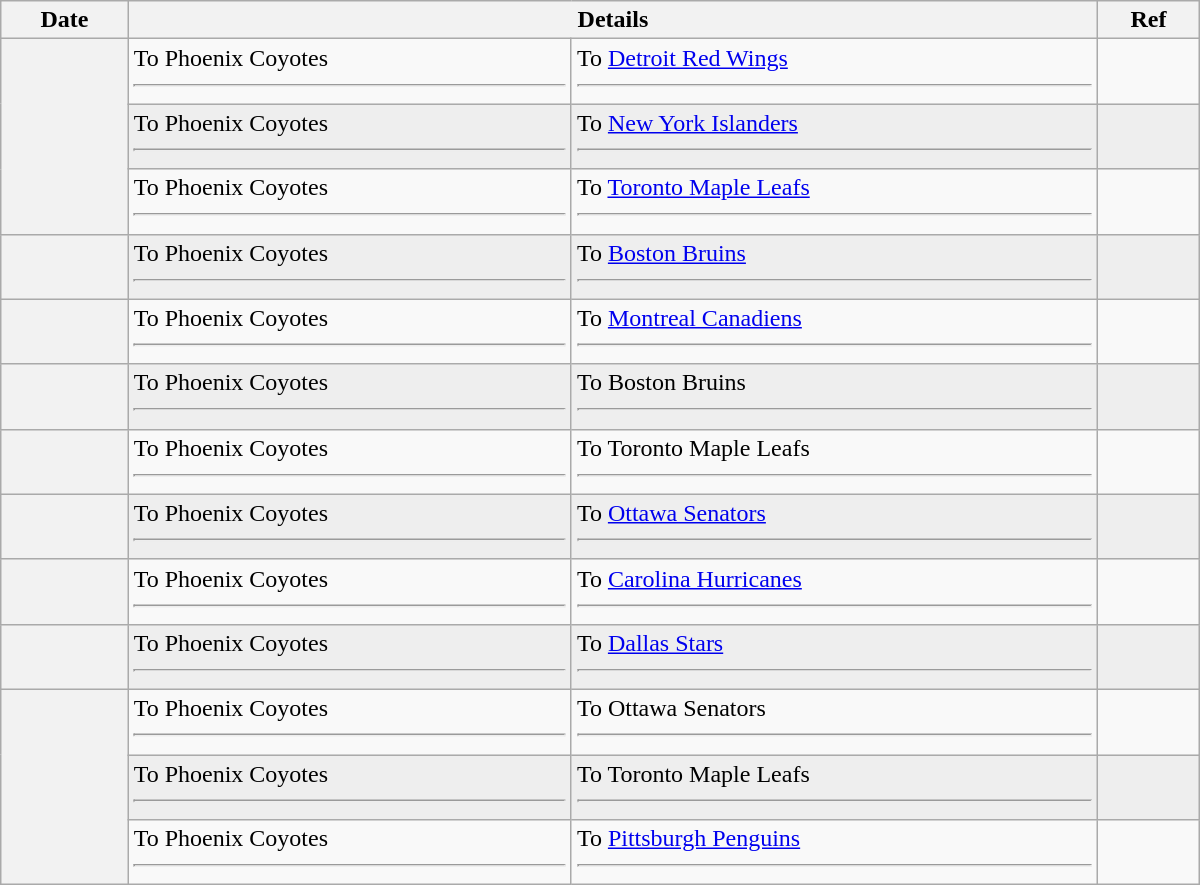<table class="wikitable plainrowheaders" style="width: 50em;">
<tr>
<th scope="col">Date</th>
<th scope="col" colspan="2">Details</th>
<th scope="col">Ref</th>
</tr>
<tr>
<th scope="row" rowspan=3></th>
<td valign="top">To Phoenix Coyotes <hr></td>
<td valign="top">To <a href='#'>Detroit Red Wings</a> <hr></td>
<td></td>
</tr>
<tr bgcolor="#eeeeee">
<td valign="top">To Phoenix Coyotes <hr></td>
<td valign="top">To <a href='#'>New York Islanders</a> <hr></td>
<td></td>
</tr>
<tr>
<td valign="top">To Phoenix Coyotes <hr></td>
<td valign="top">To <a href='#'>Toronto Maple Leafs</a> <hr></td>
<td></td>
</tr>
<tr bgcolor="#eeeeee">
<th scope="row"></th>
<td valign="top">To Phoenix Coyotes <hr></td>
<td valign="top">To <a href='#'>Boston Bruins</a> <hr></td>
<td></td>
</tr>
<tr>
<th scope="row"></th>
<td valign="top">To Phoenix Coyotes <hr></td>
<td valign="top">To <a href='#'>Montreal Canadiens</a> <hr></td>
<td></td>
</tr>
<tr bgcolor="#eeeeee">
<th scope="row"></th>
<td valign="top">To Phoenix Coyotes <hr></td>
<td valign="top">To Boston Bruins <hr></td>
<td></td>
</tr>
<tr>
<th scope="row"></th>
<td valign="top">To Phoenix Coyotes <hr></td>
<td valign="top">To Toronto Maple Leafs <hr></td>
<td></td>
</tr>
<tr bgcolor="#eeeeee">
<th scope="row"></th>
<td valign="top">To Phoenix Coyotes <hr></td>
<td valign="top">To <a href='#'>Ottawa Senators</a> <hr></td>
<td></td>
</tr>
<tr>
<th scope="row"></th>
<td valign="top">To Phoenix Coyotes <hr></td>
<td valign="top">To <a href='#'>Carolina Hurricanes</a> <hr></td>
<td></td>
</tr>
<tr bgcolor="#eeeeee">
<th scope="row"></th>
<td valign="top">To Phoenix Coyotes <hr></td>
<td valign="top">To <a href='#'>Dallas Stars</a> <hr></td>
<td></td>
</tr>
<tr>
<th scope="row" rowspan=3></th>
<td valign="top">To Phoenix Coyotes <hr></td>
<td valign="top">To Ottawa Senators <hr></td>
<td></td>
</tr>
<tr bgcolor="#eeeeee">
<td valign="top">To Phoenix Coyotes <hr></td>
<td valign="top">To Toronto Maple Leafs <hr></td>
<td></td>
</tr>
<tr>
<td valign="top">To Phoenix Coyotes <hr></td>
<td valign="top">To <a href='#'>Pittsburgh Penguins</a> <hr></td>
<td></td>
</tr>
</table>
